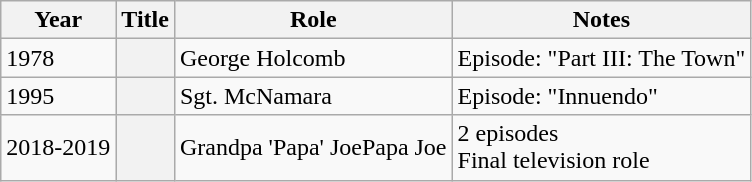<table class="wikitable sortable plainrowheaders">
<tr>
<th scope="col">Year</th>
<th scope="col">Title</th>
<th scope="col">Role</th>
<th scope="col" class="unsortable">Notes</th>
</tr>
<tr>
<td>1978</td>
<th scope="row"><em></em></th>
<td>George Holcomb</td>
<td>Episode: "Part III: The Town"</td>
</tr>
<tr>
<td>1995</td>
<th scope="row"><em></em></th>
<td>Sgt. McNamara</td>
<td>Episode: "Innuendo"</td>
</tr>
<tr>
<td>2018-2019</td>
<th scope="row"><em></em></th>
<td>Grandpa 'Papa' JoePapa Joe</td>
<td>2 episodes<br>Final television role</td>
</tr>
</table>
